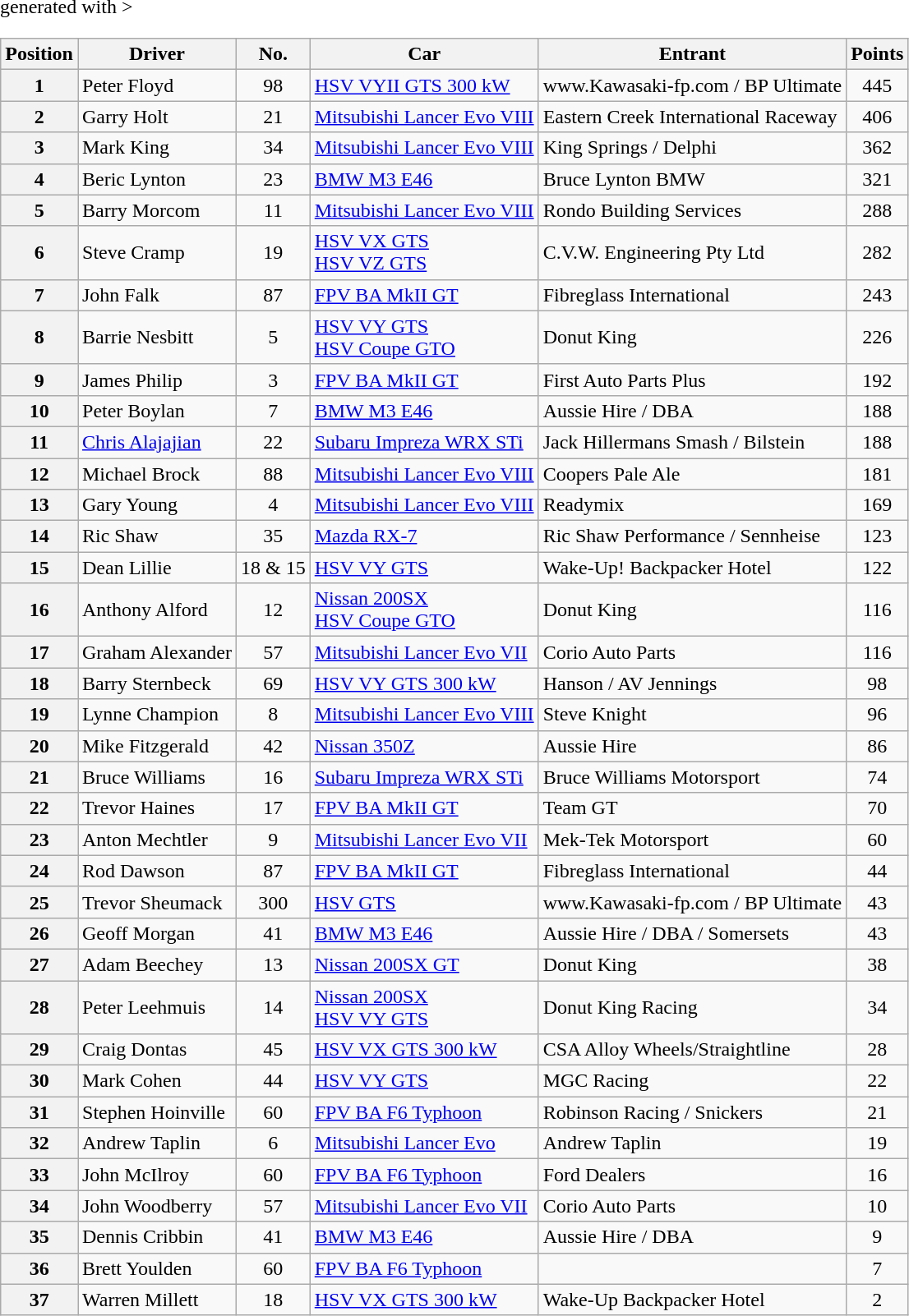<table class="wikitable" <hiddentext>generated with >
<tr>
<th>Position</th>
<th>Driver</th>
<th>No.</th>
<th>Car</th>
<th>Entrant</th>
<th>Points</th>
</tr>
<tr>
<th>1</th>
<td>Peter Floyd</td>
<td align="center">98</td>
<td><a href='#'>HSV VYII GTS 300 kW</a></td>
<td>www.Kawasaki-fp.com / BP Ultimate</td>
<td align="center">445</td>
</tr>
<tr>
<th>2</th>
<td>Garry Holt</td>
<td align="center">21</td>
<td><a href='#'>Mitsubishi Lancer Evo VIII</a></td>
<td>Eastern Creek International Raceway</td>
<td align="center">406</td>
</tr>
<tr>
<th>3</th>
<td>Mark King</td>
<td align="center">34</td>
<td><a href='#'>Mitsubishi Lancer Evo VIII</a></td>
<td>King Springs / Delphi</td>
<td align="center">362</td>
</tr>
<tr>
<th>4</th>
<td>Beric Lynton</td>
<td align="center">23</td>
<td><a href='#'>BMW M3 E46</a></td>
<td>Bruce Lynton BMW</td>
<td align="center">321</td>
</tr>
<tr>
<th>5</th>
<td>Barry Morcom</td>
<td align="center">11</td>
<td><a href='#'>Mitsubishi Lancer Evo VIII</a></td>
<td>Rondo Building Services</td>
<td align="center">288</td>
</tr>
<tr>
<th>6</th>
<td>Steve Cramp</td>
<td align="center">19</td>
<td><a href='#'>HSV VX GTS</a><br> <a href='#'>HSV VZ GTS</a></td>
<td>C.V.W. Engineering Pty Ltd</td>
<td align="center">282</td>
</tr>
<tr>
<th>7</th>
<td>John Falk</td>
<td align="center">87</td>
<td><a href='#'>FPV BA MkII GT</a></td>
<td>Fibreglass International</td>
<td align="center">243</td>
</tr>
<tr>
<th>8</th>
<td>Barrie Nesbitt</td>
<td align="center">5</td>
<td><a href='#'>HSV VY GTS</a><br> <a href='#'>HSV Coupe GTO</a></td>
<td>Donut King</td>
<td align="center">226</td>
</tr>
<tr>
<th>9</th>
<td>James Philip</td>
<td align="center">3</td>
<td><a href='#'>FPV BA MkII GT</a></td>
<td>First Auto Parts Plus</td>
<td align="center">192</td>
</tr>
<tr>
<th>10</th>
<td>Peter Boylan</td>
<td align="center">7</td>
<td><a href='#'>BMW M3 E46</a></td>
<td>Aussie Hire / DBA</td>
<td align="center">188</td>
</tr>
<tr>
<th>11</th>
<td><a href='#'>Chris Alajajian</a></td>
<td align="center">22</td>
<td><a href='#'>Subaru Impreza WRX STi</a></td>
<td>Jack Hillermans Smash / Bilstein</td>
<td align="center">188</td>
</tr>
<tr>
<th>12</th>
<td>Michael Brock</td>
<td align="center">88</td>
<td><a href='#'>Mitsubishi Lancer Evo VIII</a></td>
<td>Coopers Pale Ale</td>
<td align="center">181</td>
</tr>
<tr>
<th>13</th>
<td>Gary Young</td>
<td align="center">4</td>
<td><a href='#'>Mitsubishi Lancer Evo VIII</a></td>
<td>Readymix</td>
<td align="center">169</td>
</tr>
<tr>
<th>14</th>
<td>Ric Shaw</td>
<td align="center">35</td>
<td><a href='#'>Mazda RX-7</a></td>
<td>Ric Shaw Performance / Sennheise</td>
<td align="center">123</td>
</tr>
<tr>
<th>15</th>
<td>Dean Lillie</td>
<td align="center">18 & 15</td>
<td><a href='#'>HSV VY GTS</a></td>
<td>Wake-Up! Backpacker Hotel</td>
<td align="center">122</td>
</tr>
<tr>
<th>16</th>
<td>Anthony Alford</td>
<td align="center">12</td>
<td><a href='#'>Nissan 200SX</a><br> <a href='#'>HSV Coupe GTO</a></td>
<td>Donut King</td>
<td align="center">116</td>
</tr>
<tr>
<th>17</th>
<td>Graham Alexander</td>
<td align="center">57</td>
<td><a href='#'>Mitsubishi Lancer Evo VII</a></td>
<td>Corio Auto Parts</td>
<td align="center">116</td>
</tr>
<tr>
<th>18</th>
<td>Barry Sternbeck</td>
<td align="center">69</td>
<td><a href='#'>HSV VY GTS 300 kW</a></td>
<td>Hanson / AV Jennings</td>
<td align="center">98</td>
</tr>
<tr>
<th>19</th>
<td>Lynne Champion</td>
<td align="center">8</td>
<td><a href='#'>Mitsubishi Lancer Evo VIII</a></td>
<td>Steve Knight</td>
<td align="center">96</td>
</tr>
<tr>
<th>20</th>
<td>Mike Fitzgerald</td>
<td align="center">42</td>
<td><a href='#'>Nissan 350Z</a></td>
<td>Aussie Hire</td>
<td align="center">86</td>
</tr>
<tr>
<th>21</th>
<td>Bruce Williams</td>
<td align="center">16</td>
<td><a href='#'>Subaru Impreza WRX STi</a></td>
<td>Bruce Williams Motorsport</td>
<td align="center">74</td>
</tr>
<tr>
<th>22</th>
<td>Trevor Haines</td>
<td align="center">17</td>
<td><a href='#'>FPV BA MkII GT</a></td>
<td>Team GT</td>
<td align="center">70</td>
</tr>
<tr>
<th>23</th>
<td>Anton Mechtler</td>
<td align="center">9</td>
<td><a href='#'>Mitsubishi Lancer Evo VII</a></td>
<td>Mek-Tek Motorsport</td>
<td align="center">60</td>
</tr>
<tr>
<th>24</th>
<td>Rod Dawson</td>
<td align="center">87</td>
<td><a href='#'>FPV BA MkII GT</a></td>
<td>Fibreglass International</td>
<td align="center">44</td>
</tr>
<tr>
<th>25</th>
<td>Trevor Sheumack</td>
<td align="center">300</td>
<td><a href='#'>HSV GTS</a></td>
<td>www.Kawasaki-fp.com / BP Ultimate</td>
<td align="center">43</td>
</tr>
<tr>
<th>26</th>
<td>Geoff Morgan</td>
<td align="center">41</td>
<td><a href='#'>BMW M3 E46</a></td>
<td>Aussie Hire / DBA / Somersets</td>
<td align="center">43</td>
</tr>
<tr>
<th>27</th>
<td>Adam Beechey</td>
<td align="center">13</td>
<td><a href='#'>Nissan 200SX GT</a></td>
<td>Donut King</td>
<td align="center">38</td>
</tr>
<tr>
<th>28</th>
<td>Peter Leehmuis</td>
<td align="center">14</td>
<td><a href='#'>Nissan 200SX</a><br> <a href='#'>HSV VY GTS</a></td>
<td>Donut King Racing</td>
<td align="center">34</td>
</tr>
<tr>
<th>29</th>
<td>Craig Dontas</td>
<td align="center">45</td>
<td><a href='#'>HSV VX GTS 300 kW</a></td>
<td>CSA Alloy Wheels/Straightline</td>
<td align="center">28</td>
</tr>
<tr>
<th>30</th>
<td>Mark Cohen</td>
<td align="center">44</td>
<td><a href='#'>HSV VY GTS</a></td>
<td>MGC Racing</td>
<td align="center">22</td>
</tr>
<tr>
<th>31</th>
<td>Stephen Hoinville</td>
<td align="center">60</td>
<td><a href='#'>FPV BA F6 Typhoon</a></td>
<td>Robinson Racing / Snickers</td>
<td align="center">21</td>
</tr>
<tr>
<th>32</th>
<td>Andrew Taplin</td>
<td align="center">6</td>
<td><a href='#'>Mitsubishi Lancer Evo</a></td>
<td>Andrew Taplin</td>
<td align="center">19</td>
</tr>
<tr>
<th>33</th>
<td>John McIlroy</td>
<td align="center">60</td>
<td><a href='#'>FPV BA F6 Typhoon</a></td>
<td>Ford Dealers</td>
<td align="center">16</td>
</tr>
<tr>
<th>34</th>
<td>John Woodberry</td>
<td align="center">57</td>
<td><a href='#'>Mitsubishi Lancer Evo VII</a></td>
<td>Corio Auto Parts</td>
<td align="center">10</td>
</tr>
<tr>
<th>35</th>
<td>Dennis Cribbin</td>
<td align="center">41</td>
<td><a href='#'>BMW M3 E46</a></td>
<td>Aussie Hire / DBA</td>
<td align="center">9</td>
</tr>
<tr>
<th>36</th>
<td>Brett Youlden</td>
<td align="center">60</td>
<td><a href='#'>FPV BA F6 Typhoon</a></td>
<td> </td>
<td align="center">7</td>
</tr>
<tr>
<th>37</th>
<td>Warren Millett</td>
<td align="center">18</td>
<td><a href='#'>HSV VX GTS 300 kW</a></td>
<td>Wake-Up Backpacker Hotel</td>
<td align="center">2</td>
</tr>
</table>
